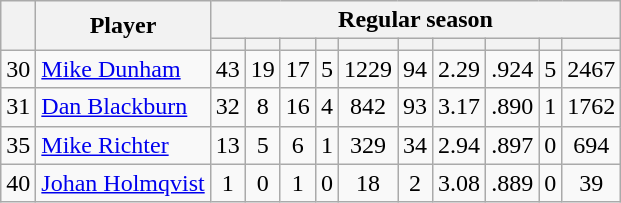<table class="wikitable plainrowheaders" style="text-align:center;">
<tr>
<th scope="col" rowspan="2"></th>
<th scope="col" rowspan="2">Player</th>
<th scope=colgroup colspan=10>Regular season</th>
</tr>
<tr>
<th scope="col"></th>
<th scope="col"></th>
<th scope="col"></th>
<th scope="col"></th>
<th scope="col"></th>
<th scope="col"></th>
<th scope="col"></th>
<th scope="col"></th>
<th scope="col"></th>
<th scope="col"></th>
</tr>
<tr>
<td scope="row">30</td>
<td align="left"><a href='#'>Mike Dunham</a></td>
<td>43</td>
<td>19</td>
<td>17</td>
<td>5</td>
<td>1229</td>
<td>94</td>
<td>2.29</td>
<td>.924</td>
<td>5</td>
<td>2467</td>
</tr>
<tr>
<td scope="row">31</td>
<td align="left"><a href='#'>Dan Blackburn</a></td>
<td>32</td>
<td>8</td>
<td>16</td>
<td>4</td>
<td>842</td>
<td>93</td>
<td>3.17</td>
<td>.890</td>
<td>1</td>
<td>1762</td>
</tr>
<tr>
<td scope="row">35</td>
<td align="left"><a href='#'>Mike Richter</a></td>
<td>13</td>
<td>5</td>
<td>6</td>
<td>1</td>
<td>329</td>
<td>34</td>
<td>2.94</td>
<td>.897</td>
<td>0</td>
<td>694</td>
</tr>
<tr>
<td scope="row">40</td>
<td align="left"><a href='#'>Johan Holmqvist</a></td>
<td>1</td>
<td>0</td>
<td>1</td>
<td>0</td>
<td>18</td>
<td>2</td>
<td>3.08</td>
<td>.889</td>
<td>0</td>
<td>39</td>
</tr>
</table>
